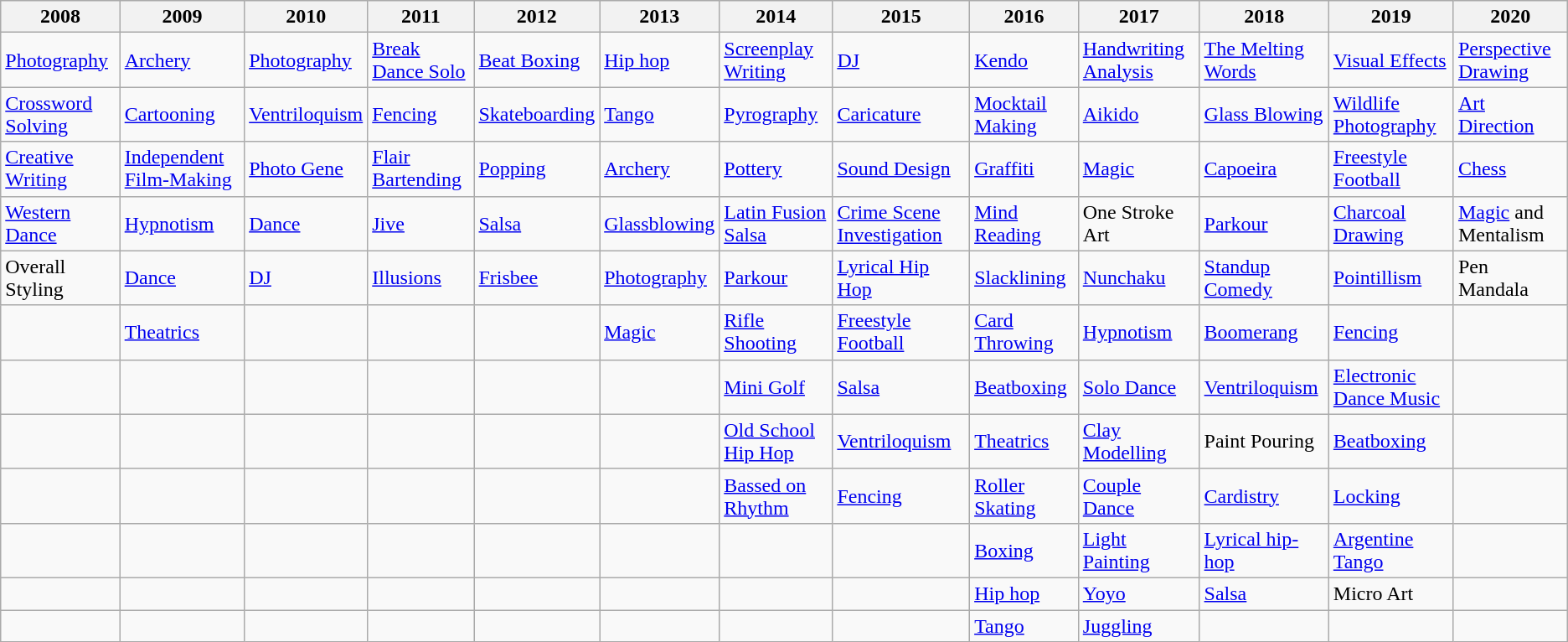<table class="wikitable">
<tr>
<th>2008</th>
<th>2009</th>
<th>2010</th>
<th>2011</th>
<th>2012</th>
<th>2013</th>
<th>2014</th>
<th>2015</th>
<th>2016</th>
<th>2017</th>
<th>2018</th>
<th>2019</th>
<th>2020</th>
</tr>
<tr>
<td><a href='#'>Photography</a></td>
<td><a href='#'>Archery</a></td>
<td><a href='#'>Photography</a></td>
<td><a href='#'>Break Dance Solo</a></td>
<td><a href='#'>Beat Boxing</a></td>
<td><a href='#'>Hip hop</a></td>
<td><a href='#'>Screenplay Writing</a></td>
<td><a href='#'>DJ</a></td>
<td><a href='#'>Kendo</a></td>
<td><a href='#'>Handwriting Analysis</a></td>
<td><a href='#'>The Melting Words</a></td>
<td><a href='#'>Visual Effects</a></td>
<td><a href='#'>Perspective Drawing</a></td>
</tr>
<tr>
<td><a href='#'>Crossword Solving</a></td>
<td><a href='#'>Cartooning</a></td>
<td><a href='#'>Ventriloquism</a></td>
<td><a href='#'>Fencing</a></td>
<td><a href='#'>Skateboarding</a></td>
<td><a href='#'>Tango</a></td>
<td><a href='#'>Pyrography</a></td>
<td><a href='#'>Caricature</a></td>
<td><a href='#'>Mocktail Making</a></td>
<td><a href='#'>Aikido</a></td>
<td><a href='#'>Glass Blowing</a></td>
<td><a href='#'>Wildlife Photography</a></td>
<td><a href='#'>Art Direction</a></td>
</tr>
<tr>
<td><a href='#'>Creative Writing</a></td>
<td><a href='#'>Independent Film-Making</a></td>
<td><a href='#'>Photo Gene</a></td>
<td><a href='#'>Flair Bartending</a></td>
<td><a href='#'>Popping</a></td>
<td><a href='#'>Archery</a></td>
<td><a href='#'>Pottery</a></td>
<td><a href='#'>Sound Design</a></td>
<td><a href='#'>Graffiti</a></td>
<td><a href='#'>Magic</a></td>
<td><a href='#'>Capoeira</a></td>
<td><a href='#'>Freestyle Football</a></td>
<td><a href='#'>Chess</a></td>
</tr>
<tr>
<td><a href='#'>Western Dance</a></td>
<td><a href='#'>Hypnotism</a></td>
<td><a href='#'>Dance</a></td>
<td><a href='#'>Jive</a></td>
<td><a href='#'>Salsa</a></td>
<td><a href='#'>Glassblowing</a></td>
<td><a href='#'>Latin Fusion Salsa</a></td>
<td><a href='#'>Crime Scene Investigation</a></td>
<td><a href='#'>Mind Reading</a></td>
<td>One Stroke Art</td>
<td><a href='#'>Parkour</a></td>
<td><a href='#'>Charcoal Drawing</a></td>
<td><a href='#'>Magic</a> and Mentalism</td>
</tr>
<tr>
<td>Overall Styling</td>
<td><a href='#'>Dance</a></td>
<td><a href='#'>DJ</a></td>
<td><a href='#'>Illusions</a></td>
<td><a href='#'>Frisbee</a></td>
<td><a href='#'>Photography</a></td>
<td><a href='#'>Parkour</a></td>
<td><a href='#'>Lyrical Hip Hop</a></td>
<td><a href='#'>Slacklining</a></td>
<td><a href='#'>Nunchaku</a></td>
<td><a href='#'>Standup Comedy</a></td>
<td><a href='#'>Pointillism</a></td>
<td>Pen Mandala</td>
</tr>
<tr>
<td></td>
<td><a href='#'>Theatrics</a></td>
<td></td>
<td></td>
<td></td>
<td><a href='#'>Magic</a></td>
<td><a href='#'>Rifle Shooting</a></td>
<td><a href='#'>Freestyle Football</a></td>
<td><a href='#'>Card Throwing</a></td>
<td><a href='#'>Hypnotism</a></td>
<td><a href='#'>Boomerang</a></td>
<td><a href='#'>Fencing</a></td>
<td></td>
</tr>
<tr>
<td></td>
<td></td>
<td></td>
<td></td>
<td></td>
<td></td>
<td><a href='#'>Mini Golf</a></td>
<td><a href='#'>Salsa</a></td>
<td><a href='#'>Beatboxing</a></td>
<td><a href='#'>Solo Dance</a></td>
<td><a href='#'>Ventriloquism</a></td>
<td><a href='#'>Electronic Dance Music</a></td>
<td></td>
</tr>
<tr>
<td></td>
<td></td>
<td></td>
<td></td>
<td></td>
<td></td>
<td><a href='#'>Old School Hip Hop</a></td>
<td><a href='#'>Ventriloquism</a></td>
<td><a href='#'>Theatrics</a></td>
<td><a href='#'>Clay Modelling</a></td>
<td>Paint Pouring</td>
<td><a href='#'>Beatboxing</a></td>
<td></td>
</tr>
<tr>
<td></td>
<td></td>
<td></td>
<td></td>
<td></td>
<td></td>
<td><a href='#'>Bassed on Rhythm</a></td>
<td><a href='#'>Fencing</a></td>
<td><a href='#'>Roller Skating</a></td>
<td><a href='#'>Couple Dance</a></td>
<td><a href='#'>Cardistry</a></td>
<td><a href='#'>Locking</a></td>
<td></td>
</tr>
<tr>
<td></td>
<td></td>
<td></td>
<td></td>
<td></td>
<td></td>
<td></td>
<td></td>
<td><a href='#'>Boxing</a></td>
<td><a href='#'>Light Painting</a></td>
<td><a href='#'>Lyrical hip-hop</a></td>
<td><a href='#'>Argentine Tango</a></td>
<td></td>
</tr>
<tr>
<td></td>
<td></td>
<td></td>
<td></td>
<td></td>
<td></td>
<td></td>
<td></td>
<td><a href='#'>Hip hop</a></td>
<td><a href='#'>Yoyo</a></td>
<td><a href='#'>Salsa</a></td>
<td>Micro Art</td>
<td></td>
</tr>
<tr>
<td></td>
<td></td>
<td></td>
<td></td>
<td></td>
<td></td>
<td></td>
<td></td>
<td><a href='#'>Tango</a></td>
<td><a href='#'>Juggling</a></td>
<td></td>
<td></td>
<td></td>
</tr>
</table>
